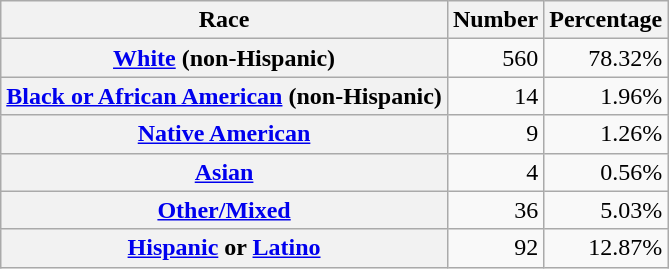<table class="wikitable" style="text-align:right">
<tr>
<th scope="col">Race</th>
<th scope="col">Number</th>
<th scope="col">Percentage</th>
</tr>
<tr>
<th scope="row"><a href='#'>White</a> (non-Hispanic)</th>
<td>560</td>
<td>78.32%</td>
</tr>
<tr>
<th scope="row"><a href='#'>Black or African American</a> (non-Hispanic)</th>
<td>14</td>
<td>1.96%</td>
</tr>
<tr>
<th scope="row"><a href='#'>Native American</a></th>
<td>9</td>
<td>1.26%</td>
</tr>
<tr>
<th scope="row"><a href='#'>Asian</a></th>
<td>4</td>
<td>0.56%</td>
</tr>
<tr>
<th scope="row"><a href='#'>Other/Mixed</a></th>
<td>36</td>
<td>5.03%</td>
</tr>
<tr>
<th scope="row"><a href='#'>Hispanic</a> or <a href='#'>Latino</a></th>
<td>92</td>
<td>12.87%</td>
</tr>
</table>
